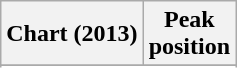<table class="wikitable plainrowheaders sortable" style="text-align:center;">
<tr>
<th scope="col">Chart (2013)</th>
<th scope="col">Peak<br>position</th>
</tr>
<tr>
</tr>
<tr>
</tr>
<tr>
</tr>
<tr>
</tr>
</table>
